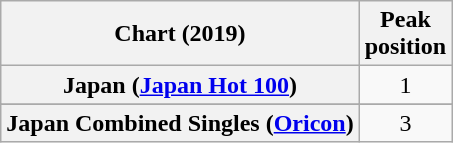<table class="wikitable sortable plainrowheaders" style="text-align:center">
<tr>
<th scope="col">Chart (2019)</th>
<th scope="col">Peak<br>position</th>
</tr>
<tr>
<th scope="row">Japan (<a href='#'>Japan Hot 100</a>)</th>
<td>1</td>
</tr>
<tr>
</tr>
<tr>
<th scope="row">Japan Combined Singles (<a href='#'>Oricon</a>)</th>
<td>3</td>
</tr>
</table>
